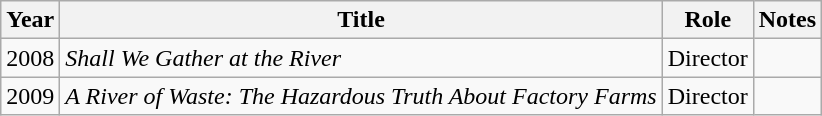<table class="wikitable sortable">
<tr>
<th>Year</th>
<th>Title</th>
<th>Role</th>
<th class="unsortable">Notes</th>
</tr>
<tr>
<td>2008</td>
<td><em>Shall We Gather at the River</em></td>
<td>Director</td>
<td></td>
</tr>
<tr>
<td>2009</td>
<td><em>A River of Waste: The Hazardous Truth About Factory Farms</em></td>
<td>Director</td>
<td></td>
</tr>
</table>
